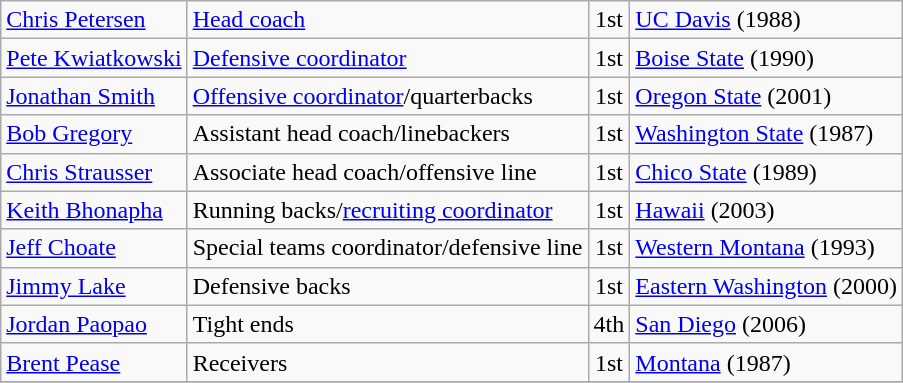<table class="wikitable">
<tr>
<td><a href='#'>Chris Petersen</a></td>
<td><a href='#'>Head coach</a></td>
<td align=center>1st</td>
<td><a href='#'>UC Davis</a> (1988)</td>
</tr>
<tr>
<td><a href='#'>Pete Kwiatkowski</a></td>
<td><a href='#'>Defensive coordinator</a></td>
<td align=center>1st</td>
<td><a href='#'>Boise State</a> (1990)</td>
</tr>
<tr>
<td><a href='#'>Jonathan Smith</a></td>
<td><a href='#'>Offensive coordinator</a>/quarterbacks</td>
<td align=center>1st</td>
<td><a href='#'>Oregon State</a> (2001)</td>
</tr>
<tr>
<td><a href='#'>Bob Gregory</a></td>
<td>Assistant head coach/linebackers</td>
<td align=center>1st</td>
<td><a href='#'>Washington State</a> (1987)</td>
</tr>
<tr>
<td><a href='#'>Chris Strausser</a></td>
<td>Associate head coach/offensive line</td>
<td align=center>1st</td>
<td><a href='#'>Chico State</a> (1989)</td>
</tr>
<tr>
<td><a href='#'>Keith Bhonapha</a></td>
<td>Running backs/<a href='#'>recruiting coordinator</a></td>
<td align=center>1st</td>
<td><a href='#'>Hawaii</a> (2003)</td>
</tr>
<tr>
<td><a href='#'>Jeff Choate</a></td>
<td>Special teams coordinator/defensive line</td>
<td align=center>1st</td>
<td><a href='#'>Western Montana</a> (1993)</td>
</tr>
<tr>
<td><a href='#'>Jimmy Lake</a></td>
<td>Defensive backs</td>
<td align=center>1st</td>
<td><a href='#'>Eastern Washington</a> (2000)</td>
</tr>
<tr>
<td><a href='#'>Jordan Paopao</a></td>
<td>Tight ends</td>
<td align=center>4th</td>
<td><a href='#'>San Diego</a> (2006)</td>
</tr>
<tr>
<td><a href='#'>Brent Pease</a></td>
<td>Receivers</td>
<td align=center>1st</td>
<td><a href='#'>Montana</a> (1987)</td>
</tr>
<tr>
</tr>
</table>
